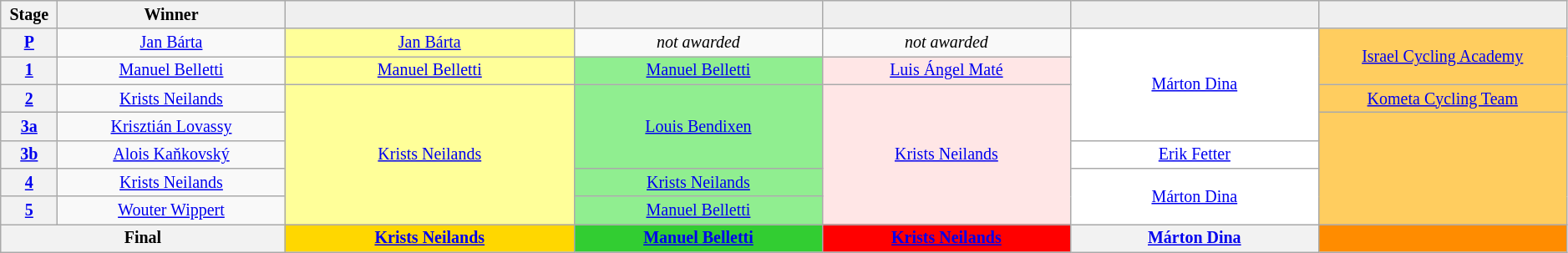<table class="wikitable" style="text-align: center; font-size:smaller;">
<tr style="background:#efefef;">
<th style="width:2%;">Stage</th>
<th style="width:11%;">Winner</th>
<th style="background:#efefef; width:14%;"></th>
<th style="background:#efefef; width:12%;"></th>
<th style="background:#efefef; width:12%;"></th>
<th style="background:#efefef; width:12%;"></th>
<th style="background:#efefef; width:12%;"></th>
</tr>
<tr>
<th><a href='#'>P</a></th>
<td><a href='#'>Jan Bárta</a></td>
<td style="background:#FFFF99;"><a href='#'>Jan Bárta</a></td>
<td><em>not awarded</em></td>
<td><em>not awarded</em></td>
<td rowspan=4 style="background:white;"><a href='#'>Márton Dina</a></td>
<td rowspan=2 style="background:#FFCD5F;"><a href='#'>Israel Cycling Academy</a></td>
</tr>
<tr>
<th><a href='#'>1</a></th>
<td><a href='#'>Manuel Belletti</a></td>
<td style="background:#FFFF99;"><a href='#'>Manuel Belletti</a></td>
<td style="background:lightgreen;"><a href='#'>Manuel Belletti</a></td>
<td style="background:#FFE6E6;"><a href='#'>Luis Ángel Maté</a></td>
</tr>
<tr>
<th><a href='#'>2</a></th>
<td><a href='#'>Krists Neilands</a></td>
<td rowspan=5 style="background:#FFFF99;"><a href='#'>Krists Neilands</a></td>
<td rowspan=3 style="background:lightgreen;"><a href='#'>Louis Bendixen</a></td>
<td rowspan=5 style="background:#FFE6E6;"><a href='#'>Krists Neilands</a></td>
<td style="background:#FFCD5F;"><a href='#'>Kometa Cycling Team</a></td>
</tr>
<tr>
<th><a href='#'>3a</a></th>
<td><a href='#'>Krisztián Lovassy</a></td>
<td rowspan=4 style="background:#FFCD5F;"></td>
</tr>
<tr>
<th><a href='#'>3b</a></th>
<td><a href='#'>Alois Kaňkovský</a></td>
<td style="background:white;"><a href='#'>Erik Fetter</a></td>
</tr>
<tr>
<th><a href='#'>4</a></th>
<td><a href='#'>Krists Neilands</a></td>
<td style="background:lightgreen;"><a href='#'>Krists Neilands</a></td>
<td rowspan=2 style="background:white;"><a href='#'>Márton Dina</a></td>
</tr>
<tr>
<th><a href='#'>5</a></th>
<td><a href='#'>Wouter Wippert</a></td>
<td style="background:lightgreen;"><a href='#'>Manuel Belletti</a></td>
</tr>
<tr>
<th colspan=2>Final</th>
<th style="background:gold;"><a href='#'>Krists Neilands</a></th>
<th style="background:limegreen;"><a href='#'>Manuel Belletti</a></th>
<th style="background:#f00;"><a href='#'>Krists Neilands</a></th>
<th style="background:offwhite;"><a href='#'>Márton Dina</a></th>
<th style="background:#FF8C00;"></th>
</tr>
</table>
